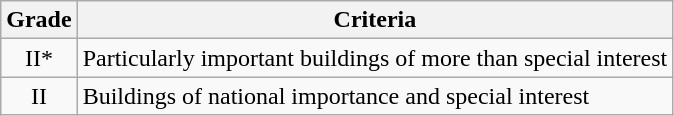<table class="wikitable">
<tr>
<th>Grade</th>
<th>Criteria</th>
</tr>
<tr>
<td align="center" >II*</td>
<td>Particularly important buildings of more than special interest</td>
</tr>
<tr>
<td align="center" >II</td>
<td>Buildings of national importance and special interest</td>
</tr>
</table>
